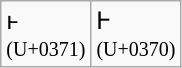<table class="wikitable">
<tr>
<td>ͱ<br><small>(U+0371)</small></td>
<td>Ͱ<br><small>(U+0370)</small></td>
</tr>
</table>
